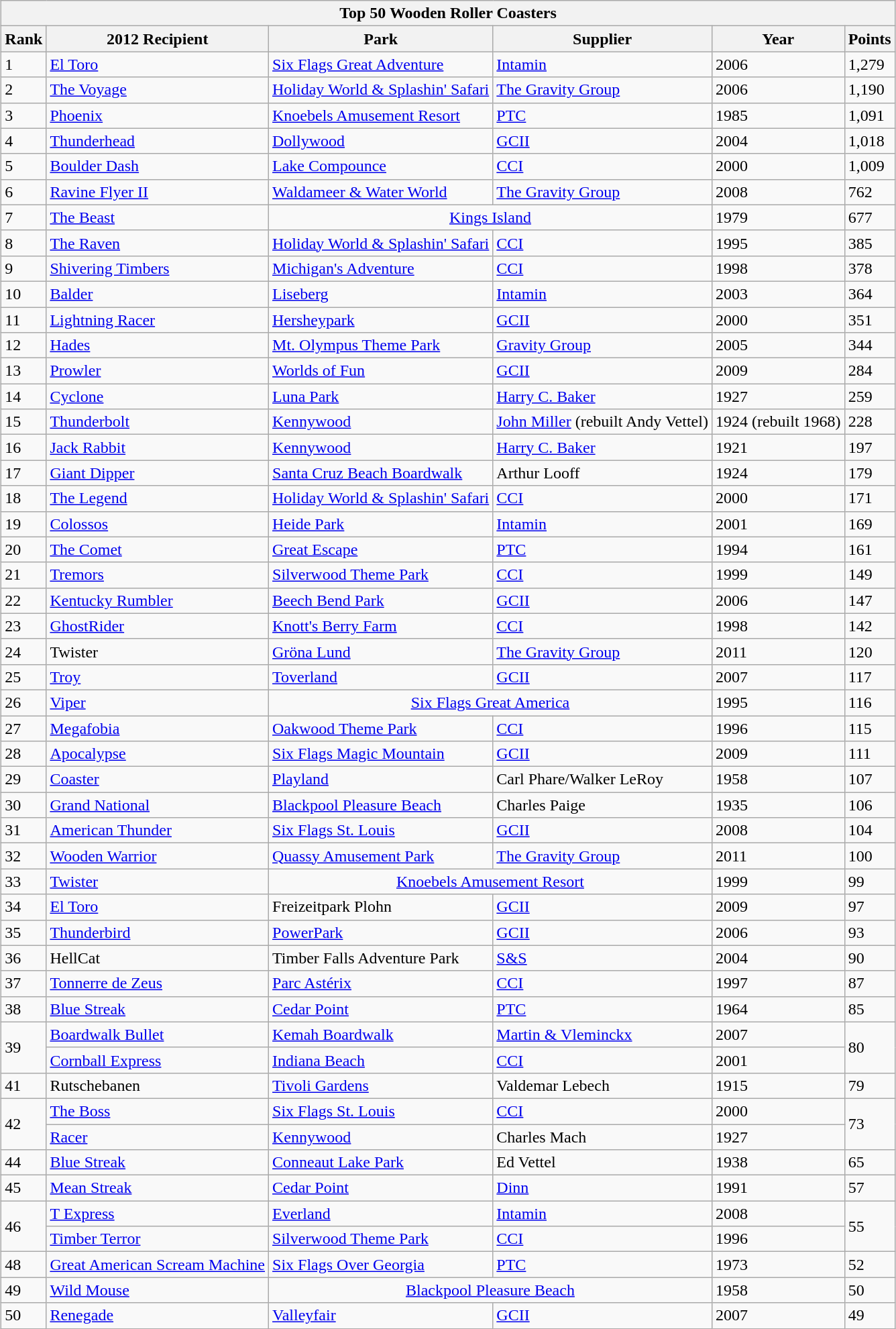<table class="wikitable" style="margin:1em auto;">
<tr>
<th colspan="500"><strong>Top 50 Wooden Roller Coasters</strong></th>
</tr>
<tr>
<th>Rank</th>
<th>2012 Recipient</th>
<th>Park</th>
<th>Supplier</th>
<th>Year</th>
<th>Points</th>
</tr>
<tr>
<td>1</td>
<td><a href='#'>El Toro</a></td>
<td><a href='#'>Six Flags Great Adventure</a></td>
<td><a href='#'>Intamin</a></td>
<td>2006</td>
<td>1,279</td>
</tr>
<tr>
<td>2</td>
<td><a href='#'>The Voyage</a></td>
<td><a href='#'>Holiday World & Splashin' Safari</a></td>
<td><a href='#'>The Gravity Group</a></td>
<td>2006</td>
<td>1,190</td>
</tr>
<tr>
<td>3</td>
<td><a href='#'>Phoenix</a></td>
<td><a href='#'>Knoebels Amusement Resort</a></td>
<td><a href='#'>PTC</a></td>
<td>1985</td>
<td>1,091</td>
</tr>
<tr>
<td>4</td>
<td><a href='#'>Thunderhead</a></td>
<td><a href='#'>Dollywood</a></td>
<td><a href='#'>GCII</a></td>
<td>2004</td>
<td>1,018</td>
</tr>
<tr>
<td>5</td>
<td><a href='#'>Boulder Dash</a></td>
<td><a href='#'>Lake Compounce</a></td>
<td><a href='#'>CCI</a></td>
<td>2000</td>
<td>1,009</td>
</tr>
<tr>
<td>6</td>
<td><a href='#'>Ravine Flyer II</a></td>
<td><a href='#'>Waldameer & Water World</a></td>
<td><a href='#'>The Gravity Group</a></td>
<td>2008</td>
<td>762</td>
</tr>
<tr>
<td>7</td>
<td><a href='#'>The Beast</a></td>
<td colspan="2" style="text-align:center;"><a href='#'>Kings Island</a></td>
<td>1979</td>
<td>677</td>
</tr>
<tr>
<td>8</td>
<td><a href='#'>The Raven</a></td>
<td><a href='#'>Holiday World & Splashin' Safari</a></td>
<td><a href='#'>CCI</a></td>
<td>1995</td>
<td>385</td>
</tr>
<tr>
<td>9</td>
<td><a href='#'>Shivering Timbers</a></td>
<td><a href='#'>Michigan's Adventure</a></td>
<td><a href='#'>CCI</a></td>
<td>1998</td>
<td>378</td>
</tr>
<tr>
<td>10</td>
<td><a href='#'>Balder</a></td>
<td><a href='#'>Liseberg</a></td>
<td><a href='#'>Intamin</a></td>
<td>2003</td>
<td>364</td>
</tr>
<tr>
<td>11</td>
<td><a href='#'>Lightning Racer</a></td>
<td><a href='#'>Hersheypark</a></td>
<td><a href='#'>GCII</a></td>
<td>2000</td>
<td>351</td>
</tr>
<tr>
<td>12</td>
<td><a href='#'>Hades</a></td>
<td><a href='#'>Mt. Olympus Theme Park</a></td>
<td><a href='#'>Gravity Group</a></td>
<td>2005</td>
<td>344</td>
</tr>
<tr>
<td>13</td>
<td><a href='#'>Prowler</a></td>
<td><a href='#'>Worlds of Fun</a></td>
<td><a href='#'>GCII</a></td>
<td>2009</td>
<td>284</td>
</tr>
<tr>
<td>14</td>
<td><a href='#'>Cyclone</a></td>
<td><a href='#'>Luna Park</a></td>
<td><a href='#'>Harry C. Baker</a></td>
<td>1927</td>
<td>259</td>
</tr>
<tr>
<td>15</td>
<td><a href='#'>Thunderbolt</a></td>
<td><a href='#'>Kennywood</a></td>
<td><a href='#'>John Miller</a> (rebuilt Andy Vettel)</td>
<td>1924 (rebuilt 1968)</td>
<td>228</td>
</tr>
<tr>
<td>16</td>
<td><a href='#'>Jack Rabbit</a></td>
<td><a href='#'>Kennywood</a></td>
<td><a href='#'>Harry C. Baker</a></td>
<td>1921</td>
<td>197</td>
</tr>
<tr>
<td>17</td>
<td><a href='#'>Giant Dipper</a></td>
<td><a href='#'>Santa Cruz Beach Boardwalk</a></td>
<td>Arthur Looff</td>
<td>1924</td>
<td>179</td>
</tr>
<tr>
<td>18</td>
<td><a href='#'>The Legend</a></td>
<td><a href='#'>Holiday World & Splashin' Safari</a></td>
<td><a href='#'>CCI</a></td>
<td>2000</td>
<td>171</td>
</tr>
<tr>
<td>19</td>
<td><a href='#'>Colossos</a></td>
<td><a href='#'>Heide Park</a></td>
<td><a href='#'>Intamin</a></td>
<td>2001</td>
<td>169</td>
</tr>
<tr>
<td>20</td>
<td><a href='#'>The Comet</a></td>
<td><a href='#'>Great Escape</a></td>
<td><a href='#'>PTC</a></td>
<td>1994</td>
<td>161</td>
</tr>
<tr>
<td>21</td>
<td><a href='#'>Tremors</a></td>
<td><a href='#'>Silverwood Theme Park</a></td>
<td><a href='#'>CCI</a></td>
<td>1999</td>
<td>149</td>
</tr>
<tr>
<td>22</td>
<td><a href='#'>Kentucky Rumbler</a></td>
<td><a href='#'>Beech Bend Park</a></td>
<td><a href='#'>GCII</a></td>
<td>2006</td>
<td>147</td>
</tr>
<tr>
<td>23</td>
<td><a href='#'>GhostRider</a></td>
<td><a href='#'>Knott's Berry Farm</a></td>
<td><a href='#'>CCI</a></td>
<td>1998</td>
<td>142</td>
</tr>
<tr>
<td>24</td>
<td>Twister</td>
<td><a href='#'>Gröna Lund</a></td>
<td><a href='#'>The Gravity Group</a></td>
<td>2011</td>
<td>120</td>
</tr>
<tr>
<td>25</td>
<td><a href='#'>Troy</a></td>
<td><a href='#'>Toverland</a></td>
<td><a href='#'>GCII</a></td>
<td>2007</td>
<td>117</td>
</tr>
<tr>
<td>26</td>
<td><a href='#'>Viper</a></td>
<td colspan="2" style="text-align:center;"><a href='#'>Six Flags Great America</a></td>
<td>1995</td>
<td>116</td>
</tr>
<tr>
<td>27</td>
<td><a href='#'>Megafobia</a></td>
<td><a href='#'>Oakwood Theme Park</a></td>
<td><a href='#'>CCI</a></td>
<td>1996</td>
<td>115</td>
</tr>
<tr>
<td>28</td>
<td><a href='#'>Apocalypse</a></td>
<td><a href='#'>Six Flags Magic Mountain</a></td>
<td><a href='#'>GCII</a></td>
<td>2009</td>
<td>111</td>
</tr>
<tr>
<td>29</td>
<td><a href='#'>Coaster</a></td>
<td><a href='#'>Playland</a></td>
<td>Carl Phare/Walker LeRoy</td>
<td>1958</td>
<td>107</td>
</tr>
<tr>
<td>30</td>
<td><a href='#'>Grand National</a></td>
<td><a href='#'>Blackpool Pleasure Beach</a></td>
<td>Charles Paige</td>
<td>1935</td>
<td>106</td>
</tr>
<tr>
<td>31</td>
<td><a href='#'>American Thunder</a></td>
<td><a href='#'>Six Flags St. Louis</a></td>
<td><a href='#'>GCII</a></td>
<td>2008</td>
<td>104</td>
</tr>
<tr>
<td>32</td>
<td><a href='#'>Wooden Warrior</a></td>
<td><a href='#'>Quassy Amusement Park</a></td>
<td><a href='#'>The Gravity Group</a></td>
<td>2011</td>
<td>100</td>
</tr>
<tr>
<td>33</td>
<td><a href='#'>Twister</a></td>
<td colspan="2" style="text-align:center;"><a href='#'>Knoebels Amusement Resort</a></td>
<td>1999</td>
<td>99</td>
</tr>
<tr>
<td>34</td>
<td><a href='#'>El Toro</a></td>
<td>Freizeitpark Plohn</td>
<td><a href='#'>GCII</a></td>
<td>2009</td>
<td>97</td>
</tr>
<tr>
<td>35</td>
<td><a href='#'>Thunderbird</a></td>
<td><a href='#'>PowerPark</a></td>
<td><a href='#'>GCII</a></td>
<td>2006</td>
<td>93</td>
</tr>
<tr>
<td>36</td>
<td>HellCat</td>
<td>Timber Falls Adventure Park</td>
<td><a href='#'>S&S</a></td>
<td>2004</td>
<td>90</td>
</tr>
<tr>
<td>37</td>
<td><a href='#'>Tonnerre de Zeus</a></td>
<td><a href='#'>Parc Astérix</a></td>
<td><a href='#'>CCI</a></td>
<td>1997</td>
<td>87</td>
</tr>
<tr>
<td>38</td>
<td><a href='#'>Blue Streak</a></td>
<td><a href='#'>Cedar Point</a></td>
<td><a href='#'>PTC</a></td>
<td>1964</td>
<td>85</td>
</tr>
<tr>
<td rowspan="2">39</td>
<td><a href='#'>Boardwalk Bullet</a></td>
<td><a href='#'>Kemah Boardwalk</a></td>
<td><a href='#'>Martin & Vleminckx</a></td>
<td>2007</td>
<td rowspan="2">80</td>
</tr>
<tr>
<td><a href='#'>Cornball Express</a></td>
<td><a href='#'>Indiana Beach</a></td>
<td><a href='#'>CCI</a></td>
<td>2001</td>
</tr>
<tr>
<td>41</td>
<td>Rutschebanen</td>
<td><a href='#'>Tivoli Gardens</a></td>
<td>Valdemar Lebech</td>
<td>1915</td>
<td>79</td>
</tr>
<tr>
<td rowspan="2">42</td>
<td><a href='#'>The Boss</a></td>
<td><a href='#'>Six Flags St. Louis</a></td>
<td><a href='#'>CCI</a></td>
<td>2000</td>
<td rowspan="2">73</td>
</tr>
<tr>
<td><a href='#'>Racer</a></td>
<td><a href='#'>Kennywood</a></td>
<td>Charles Mach</td>
<td>1927</td>
</tr>
<tr>
<td>44</td>
<td><a href='#'>Blue Streak</a></td>
<td><a href='#'>Conneaut Lake Park</a></td>
<td>Ed Vettel</td>
<td>1938</td>
<td>65</td>
</tr>
<tr>
<td>45</td>
<td><a href='#'>Mean Streak</a></td>
<td><a href='#'>Cedar Point</a></td>
<td><a href='#'>Dinn</a></td>
<td>1991</td>
<td>57</td>
</tr>
<tr>
<td rowspan="2">46</td>
<td><a href='#'>T Express</a></td>
<td><a href='#'>Everland</a></td>
<td><a href='#'>Intamin</a></td>
<td>2008</td>
<td rowspan="2">55</td>
</tr>
<tr>
<td><a href='#'>Timber Terror</a></td>
<td><a href='#'>Silverwood Theme Park</a></td>
<td><a href='#'>CCI</a></td>
<td>1996</td>
</tr>
<tr>
<td>48</td>
<td><a href='#'>Great American Scream Machine</a></td>
<td><a href='#'>Six Flags Over Georgia</a></td>
<td><a href='#'>PTC</a></td>
<td>1973</td>
<td>52</td>
</tr>
<tr>
<td>49</td>
<td><a href='#'>Wild Mouse</a></td>
<td colspan="2" style="text-align:center;"><a href='#'>Blackpool Pleasure Beach</a></td>
<td>1958</td>
<td>50</td>
</tr>
<tr>
<td>50</td>
<td><a href='#'>Renegade</a></td>
<td><a href='#'>Valleyfair</a></td>
<td><a href='#'>GCII</a></td>
<td>2007</td>
<td>49</td>
</tr>
</table>
